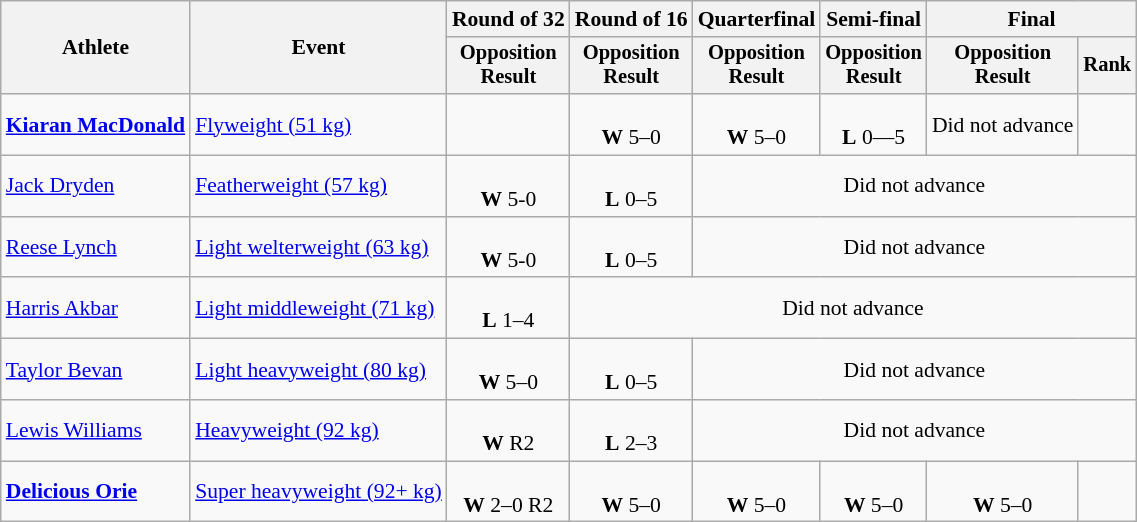<table class=wikitable style=font-size:90%;text-align:center>
<tr>
<th rowspan=2>Athlete</th>
<th rowspan=2>Event</th>
<th>Round of 32</th>
<th>Round of 16</th>
<th>Quarterfinal</th>
<th>Semi-final</th>
<th colspan=2>Final</th>
</tr>
<tr style=font-size:95%>
<th>Opposition<br>Result</th>
<th>Opposition<br>Result</th>
<th>Opposition<br>Result</th>
<th>Opposition<br>Result</th>
<th>Opposition<br>Result</th>
<th>Rank</th>
</tr>
<tr>
<td align=left><strong><a href='#'>Kiaran MacDonald</a></strong></td>
<td align=left><a href='#'>Flyweight (51 kg)</a></td>
<td></td>
<td><br><strong>W</strong> 5–0</td>
<td><br><strong>W</strong> 5–0</td>
<td><br><strong>L</strong> 0—5</td>
<td>Did not advance</td>
<td></td>
</tr>
<tr>
<td align=left><a href='#'>Jack Dryden</a></td>
<td align=left><a href='#'>Featherweight (57 kg)</a></td>
<td><br><strong>W</strong> 5-0</td>
<td><br><strong>L</strong> 0–5</td>
<td colspan=4>Did not advance</td>
</tr>
<tr>
<td align=left><a href='#'>Reese Lynch</a></td>
<td align=left><a href='#'>Light welterweight (63 kg)</a></td>
<td><br><strong>W</strong> 5-0</td>
<td><br><strong>L</strong> 0–5</td>
<td colspan=4>Did not advance</td>
</tr>
<tr>
<td align=left><a href='#'>Harris Akbar</a></td>
<td align=left><a href='#'>Light middleweight (71 kg)</a></td>
<td><br><strong>L</strong> 1–4</td>
<td colspan=5>Did not advance</td>
</tr>
<tr>
<td align=left><a href='#'>Taylor Bevan</a></td>
<td align=left><a href='#'>Light heavyweight (80 kg)</a></td>
<td><br><strong>W</strong> 5–0</td>
<td><br><strong>L</strong> 0–5</td>
<td colspan=4>Did not advance</td>
</tr>
<tr>
<td align=left><a href='#'>Lewis Williams</a></td>
<td align=left><a href='#'>Heavyweight (92 kg)</a></td>
<td><br><strong>W</strong>  R2</td>
<td><br><strong>L</strong> 2–3</td>
<td colspan=4>Did not advance</td>
</tr>
<tr>
<td align=left><strong><a href='#'>Delicious Orie</a></strong></td>
<td align=left><a href='#'>Super heavyweight (92+ kg)</a></td>
<td><br><strong>W</strong> 2–0 R2</td>
<td><br><strong>W</strong> 5–0</td>
<td><br><strong>W</strong> 5–0</td>
<td><br><strong>W</strong> 5–0</td>
<td><br><strong>W</strong> 5–0</td>
<td></td>
</tr>
</table>
